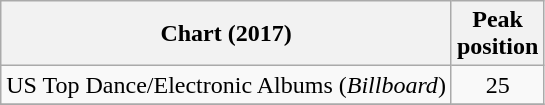<table class=wikitable>
<tr>
<th>Chart (2017)</th>
<th>Peak<br>position</th>
</tr>
<tr>
<td>US Top Dance/Electronic Albums (<em>Billboard</em>)</td>
<td align=center>25</td>
</tr>
<tr>
</tr>
</table>
